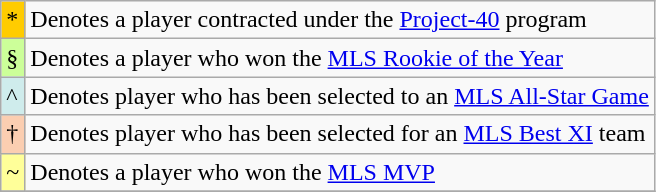<table class="wikitable">
<tr>
<td style="background:#FFCC00">*</td>
<td>Denotes a player contracted under the <a href='#'>Project-40</a> program</td>
</tr>
<tr>
<td style="background:#CCFF99">§</td>
<td>Denotes a player who won the <a href='#'>MLS Rookie of the Year</a></td>
</tr>
<tr>
<td style="background:#CFECEC">^</td>
<td>Denotes player who has been selected to an <a href='#'>MLS All-Star Game</a></td>
</tr>
<tr>
<td style="background: #FBCEB1">†</td>
<td>Denotes player who has been selected for an <a href='#'>MLS Best XI</a> team</td>
</tr>
<tr>
<td style="background:#FFFF99">~</td>
<td>Denotes a player who won the <a href='#'>MLS MVP</a></td>
</tr>
<tr>
</tr>
</table>
